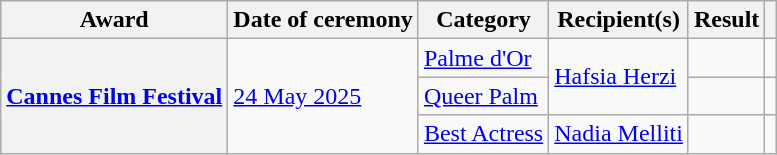<table class="wikitable sortable plainrowheaders">
<tr>
<th scope="col">Award</th>
<th scope="col">Date of ceremony</th>
<th scope="col">Category</th>
<th scope="col">Recipient(s)</th>
<th scope="col">Result</th>
<th scope="col" class="unsortable"></th>
</tr>
<tr>
<th rowspan="3" scope="row"><a href='#'>Cannes Film Festival</a></th>
<td rowspan="3"><a href='#'>24 May 2025</a></td>
<td><a href='#'>Palme d'Or</a></td>
<td rowspan="2"><a href='#'>Hafsia Herzi</a></td>
<td></td>
<td align="center"></td>
</tr>
<tr>
<td><a href='#'>Queer Palm</a></td>
<td></td>
<td align="center"></td>
</tr>
<tr>
<td><a href='#'>Best Actress</a></td>
<td><a href='#'>Nadia Melliti</a></td>
<td></td>
<td align="center"></td>
</tr>
</table>
